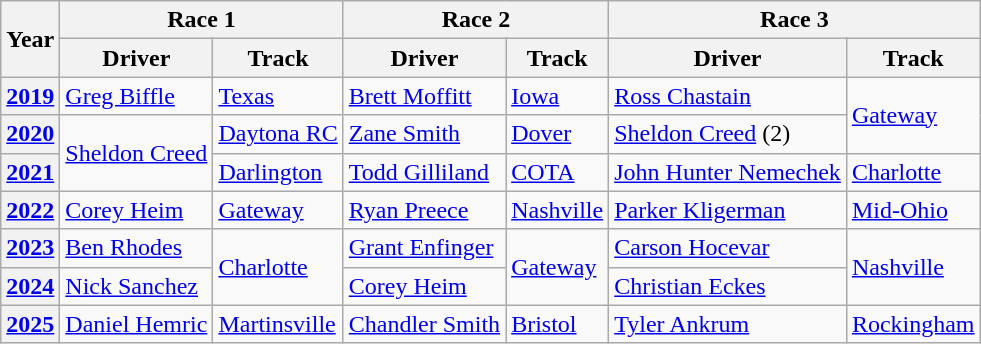<table class="wikitable">
<tr>
<th rowspan="2">Year</th>
<th colspan="2">Race 1</th>
<th colspan="2">Race 2</th>
<th colspan="2">Race 3</th>
</tr>
<tr>
<th>Driver</th>
<th>Track</th>
<th>Driver</th>
<th>Track</th>
<th>Driver</th>
<th>Track</th>
</tr>
<tr>
<th><a href='#'>2019</a></th>
<td><a href='#'>Greg Biffle</a></td>
<td><a href='#'>Texas</a></td>
<td><a href='#'>Brett Moffitt</a></td>
<td><a href='#'>Iowa</a></td>
<td><a href='#'>Ross Chastain</a></td>
<td rowspan=2><a href='#'>Gateway</a></td>
</tr>
<tr>
<th><a href='#'>2020</a></th>
<td rowspan=2><a href='#'>Sheldon Creed</a></td>
<td><a href='#'>Daytona RC</a></td>
<td><a href='#'>Zane Smith</a></td>
<td><a href='#'>Dover</a></td>
<td><a href='#'>Sheldon Creed</a> (2)</td>
</tr>
<tr>
<th><a href='#'>2021</a></th>
<td><a href='#'>Darlington</a></td>
<td><a href='#'>Todd Gilliland</a></td>
<td><a href='#'>COTA</a></td>
<td><a href='#'>John Hunter Nemechek</a></td>
<td><a href='#'>Charlotte</a></td>
</tr>
<tr>
<th><a href='#'>2022</a></th>
<td><a href='#'>Corey Heim</a></td>
<td><a href='#'>Gateway</a></td>
<td><a href='#'>Ryan Preece</a></td>
<td><a href='#'>Nashville</a></td>
<td><a href='#'>Parker Kligerman</a></td>
<td><a href='#'>Mid-Ohio</a></td>
</tr>
<tr>
<th><a href='#'>2023</a></th>
<td><a href='#'>Ben Rhodes</a></td>
<td rowspan=2><a href='#'>Charlotte</a></td>
<td><a href='#'>Grant Enfinger</a></td>
<td rowspan=2><a href='#'>Gateway</a></td>
<td><a href='#'>Carson Hocevar</a></td>
<td rowspan=2><a href='#'>Nashville</a></td>
</tr>
<tr>
<th><a href='#'>2024</a></th>
<td><a href='#'>Nick Sanchez</a></td>
<td><a href='#'>Corey Heim</a></td>
<td><a href='#'>Christian Eckes</a></td>
</tr>
<tr>
<th><a href='#'>2025</a></th>
<td><a href='#'>Daniel Hemric</a></td>
<td><a href='#'>Martinsville</a></td>
<td><a href='#'>Chandler Smith</a></td>
<td><a href='#'>Bristol</a></td>
<td><a href='#'>Tyler Ankrum</a></td>
<td><a href='#'>Rockingham</a></td>
</tr>
</table>
